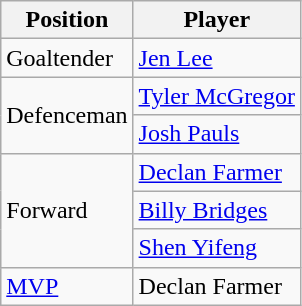<table class="wikitable">
<tr>
<th>Position</th>
<th>Player</th>
</tr>
<tr>
<td>Goaltender</td>
<td> <a href='#'>Jen Lee</a></td>
</tr>
<tr>
<td rowspan=2>Defenceman</td>
<td> <a href='#'>Tyler McGregor</a></td>
</tr>
<tr>
<td> <a href='#'>Josh Pauls</a></td>
</tr>
<tr>
<td rowspan=3>Forward</td>
<td> <a href='#'>Declan Farmer</a></td>
</tr>
<tr>
<td> <a href='#'>Billy Bridges</a></td>
</tr>
<tr>
<td> <a href='#'>Shen Yifeng</a></td>
</tr>
<tr>
<td><a href='#'>MVP</a></td>
<td> Declan Farmer</td>
</tr>
</table>
